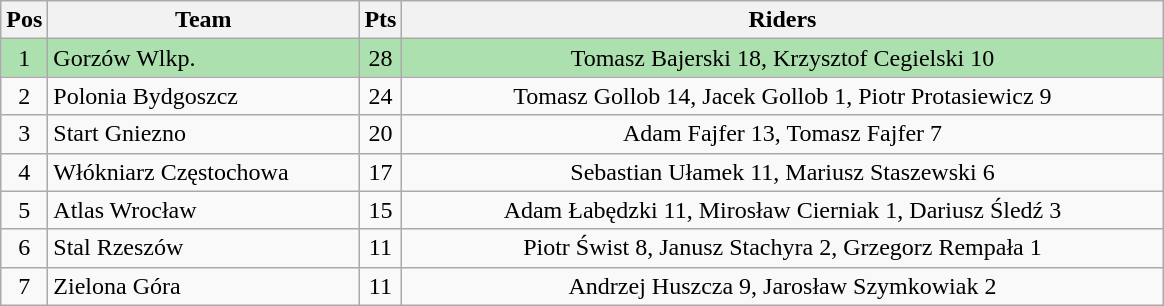<table class="wikitable" style="font-size: 100%">
<tr>
<th width=20>Pos</th>
<th width=200>Team</th>
<th width=20>Pts</th>
<th width=500>Riders</th>
</tr>
<tr align=center style="background:#ACE1AF;">
<td>1</td>
<td align="left">Gorzów Wlkp.</td>
<td>28</td>
<td>Tomasz Bajerski 18, Krzysztof Cegielski 10</td>
</tr>
<tr align=center>
<td>2</td>
<td align="left">Polonia Bydgoszcz</td>
<td>24</td>
<td>Tomasz Gollob 14, Jacek Gollob 1, Piotr Protasiewicz 9</td>
</tr>
<tr align=center>
<td>3</td>
<td align="left">Start Gniezno</td>
<td>20</td>
<td>Adam Fajfer 13, Tomasz Fajfer 7</td>
</tr>
<tr align=center>
<td>4</td>
<td align="left">Włókniarz Częstochowa</td>
<td>17</td>
<td>Sebastian Ułamek 11, Mariusz Staszewski 6</td>
</tr>
<tr align=center>
<td>5</td>
<td align="left">Atlas Wrocław</td>
<td>15</td>
<td>Adam Łabędzki 11, Mirosław Cierniak 1, Dariusz Śledź 3</td>
</tr>
<tr align=center>
<td>6</td>
<td align="left">Stal Rzeszów</td>
<td>11</td>
<td>Piotr Świst 8, Janusz Stachyra 2, Grzegorz Rempała 1</td>
</tr>
<tr align=center>
<td>7</td>
<td align="left">Zielona Góra</td>
<td>11</td>
<td>Andrzej Huszcza 9, Jarosław Szymkowiak 2</td>
</tr>
</table>
